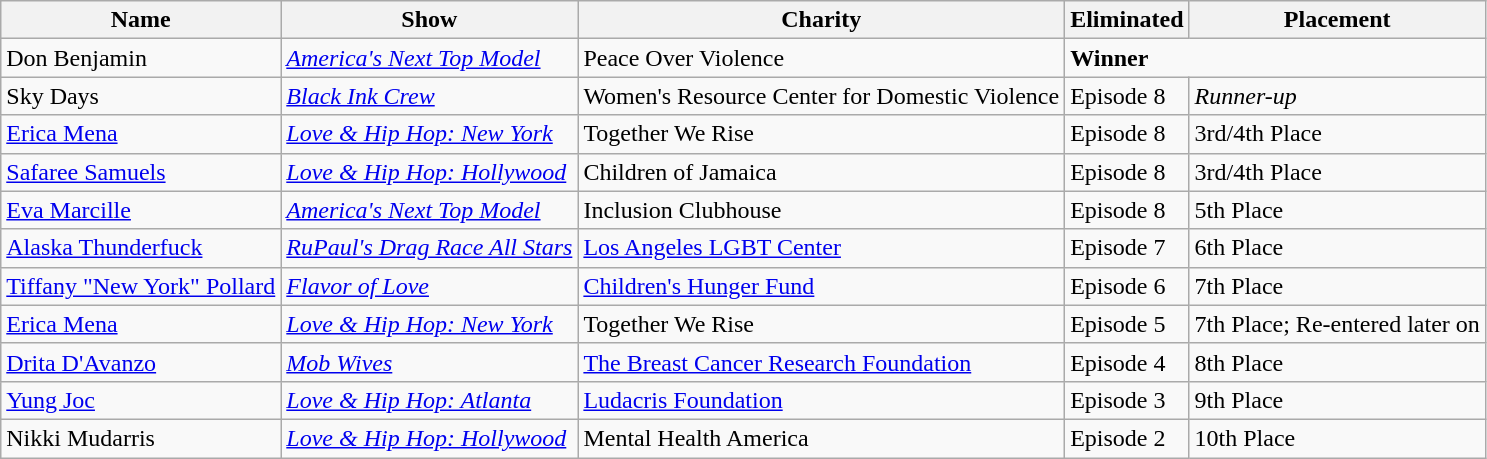<table class="wikitable">
<tr>
<th>Name</th>
<th>Show</th>
<th>Charity</th>
<th>Eliminated</th>
<th>Placement</th>
</tr>
<tr>
<td>Don Benjamin</td>
<td><a href='#'><em>America's Next Top Model</em></a></td>
<td>Peace Over Violence</td>
<td colspan="2"><strong>Winner</strong></td>
</tr>
<tr>
<td>Sky Days</td>
<td><em><a href='#'>Black Ink Crew</a></em></td>
<td>Women's Resource Center for Domestic Violence</td>
<td>Episode 8</td>
<td><em>Runner-up</em></td>
</tr>
<tr>
<td><a href='#'>Erica Mena</a></td>
<td><em><a href='#'>Love & Hip Hop: New York</a></em></td>
<td>Together We Rise</td>
<td>Episode 8</td>
<td>3rd/4th Place</td>
</tr>
<tr>
<td><a href='#'>Safaree Samuels</a></td>
<td><em><a href='#'>Love & Hip Hop: Hollywood</a></em></td>
<td>Children of Jamaica</td>
<td>Episode 8</td>
<td>3rd/4th Place</td>
</tr>
<tr>
<td><a href='#'>Eva Marcille</a></td>
<td><a href='#'><em>America's Next Top Model</em></a></td>
<td>Inclusion Clubhouse</td>
<td>Episode 8</td>
<td>5th Place</td>
</tr>
<tr>
<td><a href='#'>Alaska Thunderfuck</a></td>
<td><em> <a href='#'>RuPaul's Drag Race All Stars</a></em></td>
<td><a href='#'>Los Angeles LGBT Center</a></td>
<td>Episode 7</td>
<td>6th Place</td>
</tr>
<tr>
<td><a href='#'>Tiffany "New York" Pollard</a></td>
<td><em><a href='#'>Flavor of Love</a></em></td>
<td><a href='#'>Children's Hunger Fund</a></td>
<td>Episode 6</td>
<td>7th Place</td>
</tr>
<tr>
<td><a href='#'>Erica Mena</a></td>
<td><em><a href='#'>Love & Hip Hop: New York</a></em></td>
<td>Together We Rise</td>
<td>Episode 5</td>
<td>7th Place; Re-entered later on</td>
</tr>
<tr>
<td><a href='#'>Drita D'Avanzo</a></td>
<td><em><a href='#'>Mob Wives</a></em></td>
<td><a href='#'>The Breast Cancer Research Foundation</a></td>
<td>Episode 4</td>
<td>8th Place</td>
</tr>
<tr>
<td><a href='#'>Yung Joc</a></td>
<td><em><a href='#'>Love & Hip Hop: Atlanta</a></em></td>
<td><a href='#'>Ludacris Foundation</a></td>
<td>Episode 3</td>
<td>9th Place</td>
</tr>
<tr>
<td>Nikki Mudarris</td>
<td><em><a href='#'>Love & Hip Hop: Hollywood</a></em></td>
<td>Mental Health America</td>
<td>Episode 2</td>
<td>10th Place</td>
</tr>
</table>
